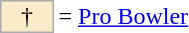<table style="margin: 0.75em 0 0 0.5em;">
<tr>
<td style="background-color:#faecc8; border:1px solid #aaaaaa; width:2em;" align=center>†</td>
<td>= <a href='#'>Pro Bowler</a></td>
</tr>
</table>
